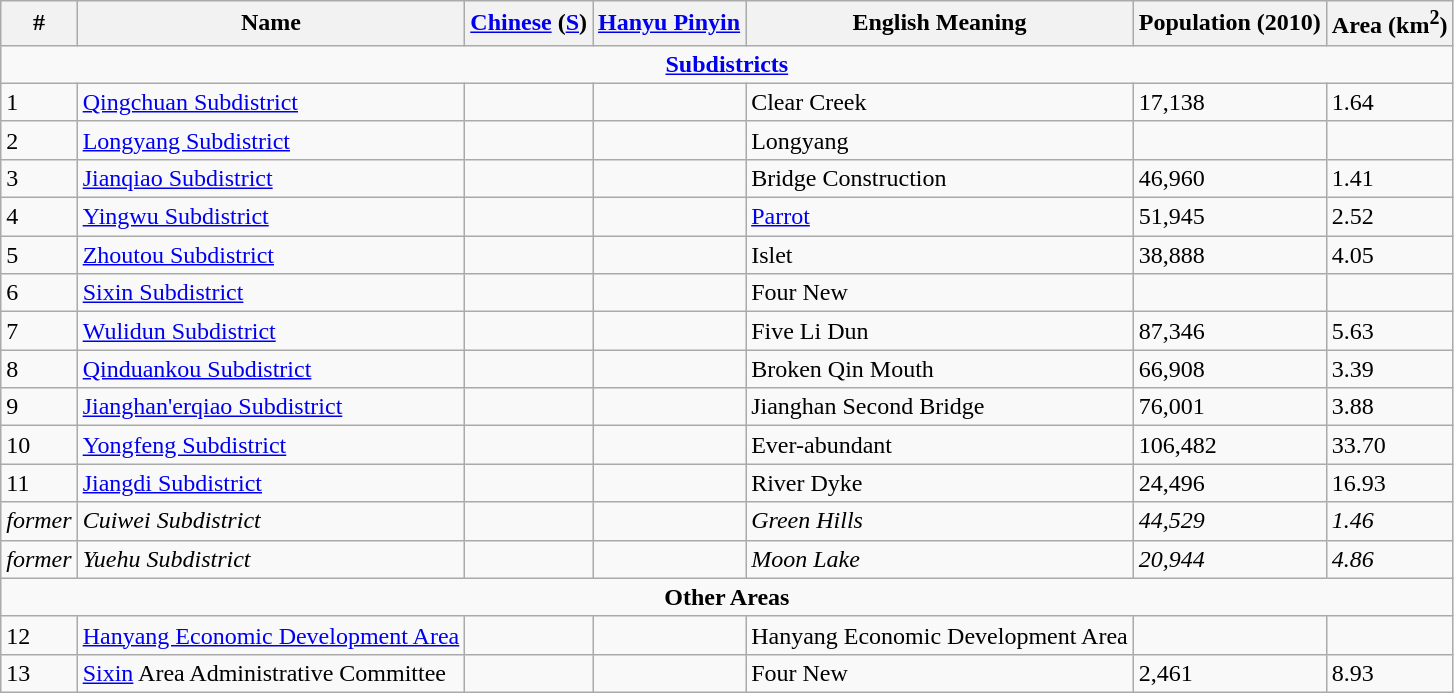<table class="wikitable sortable">
<tr>
<th>#</th>
<th>Name</th>
<th><a href='#'>Chinese</a> (<a href='#'>S</a>)</th>
<th><a href='#'>Hanyu Pinyin</a></th>
<th>English Meaning</th>
<th>Population (2010)</th>
<th>Area (km<sup>2</sup>)</th>
</tr>
<tr>
<td style="text-align:center;" colspan="7"><strong><a href='#'>Subdistricts</a></strong></td>
</tr>
<tr>
<td>1</td>
<td><a href='#'>Qingchuan Subdistrict</a></td>
<td></td>
<td></td>
<td>Clear Creek</td>
<td>17,138</td>
<td>1.64</td>
</tr>
<tr>
<td>2</td>
<td><a href='#'>Longyang Subdistrict</a></td>
<td></td>
<td></td>
<td>Longyang</td>
<td></td>
<td></td>
</tr>
<tr>
<td>3</td>
<td><a href='#'>Jianqiao Subdistrict</a></td>
<td></td>
<td></td>
<td>Bridge Construction</td>
<td>46,960</td>
<td>1.41</td>
</tr>
<tr>
<td>4</td>
<td><a href='#'>Yingwu Subdistrict</a></td>
<td></td>
<td></td>
<td><a href='#'>Parrot</a></td>
<td>51,945</td>
<td>2.52</td>
</tr>
<tr>
<td>5</td>
<td><a href='#'>Zhoutou Subdistrict</a></td>
<td></td>
<td></td>
<td>Islet</td>
<td>38,888</td>
<td>4.05</td>
</tr>
<tr>
<td>6</td>
<td><a href='#'>Sixin Subdistrict</a></td>
<td></td>
<td></td>
<td>Four New</td>
<td></td>
<td></td>
</tr>
<tr>
<td>7</td>
<td><a href='#'>Wulidun Subdistrict</a></td>
<td></td>
<td></td>
<td>Five Li Dun</td>
<td>87,346</td>
<td>5.63</td>
</tr>
<tr>
<td>8</td>
<td><a href='#'>Qinduankou Subdistrict</a></td>
<td></td>
<td></td>
<td>Broken Qin Mouth</td>
<td>66,908</td>
<td>3.39</td>
</tr>
<tr>
<td>9</td>
<td><a href='#'>Jianghan'erqiao Subdistrict</a></td>
<td></td>
<td></td>
<td>Jianghan Second Bridge</td>
<td>76,001</td>
<td>3.88</td>
</tr>
<tr>
<td>10</td>
<td><a href='#'>Yongfeng Subdistrict</a></td>
<td></td>
<td></td>
<td>Ever-abundant</td>
<td>106,482</td>
<td>33.70</td>
</tr>
<tr>
<td>11</td>
<td><a href='#'>Jiangdi Subdistrict</a></td>
<td></td>
<td></td>
<td>River Dyke</td>
<td>24,496</td>
<td>16.93</td>
</tr>
<tr>
<td><em>former</em></td>
<td><em>Cuiwei Subdistrict</em></td>
<td></td>
<td></td>
<td><em>Green Hills</em></td>
<td><em>44,529</em></td>
<td><em>1.46</em></td>
</tr>
<tr>
<td><em>former</em></td>
<td><em>Yuehu Subdistrict</em></td>
<td></td>
<td></td>
<td><em>Moon Lake</em></td>
<td><em>20,944</em></td>
<td><em>4.86</em></td>
</tr>
<tr>
<td style="text-align:center;" colspan="7"><strong>Other Areas</strong></td>
</tr>
<tr>
<td>12</td>
<td><a href='#'>Hanyang Economic Development Area</a></td>
<td></td>
<td></td>
<td>Hanyang Economic Development Area</td>
<td></td>
<td></td>
</tr>
<tr>
<td>13</td>
<td><a href='#'>Sixin</a> Area Administrative Committee</td>
<td></td>
<td></td>
<td>Four New</td>
<td>2,461</td>
<td>8.93</td>
</tr>
</table>
